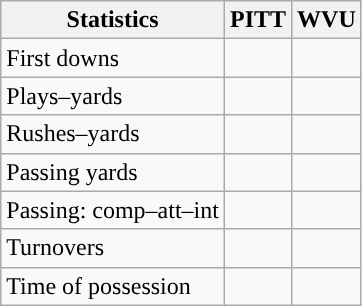<table class="wikitable" style="float:left">
<tr>
<th>Statistics</th>
<th>PITT</th>
<th>WVU</th>
</tr>
<tr>
<td>First downs</td>
<td></td>
<td></td>
</tr>
<tr>
<td>Plays–yards</td>
<td></td>
<td></td>
</tr>
<tr>
<td>Rushes–yards</td>
<td></td>
<td></td>
</tr>
<tr>
<td>Passing yards</td>
<td></td>
<td></td>
</tr>
<tr>
<td>Passing: comp–att–int</td>
<td></td>
<td></td>
</tr>
<tr>
<td>Turnovers</td>
<td></td>
<td></td>
</tr>
<tr>
<td>Time of possession</td>
<td></td>
<td></td>
</tr>
</table>
